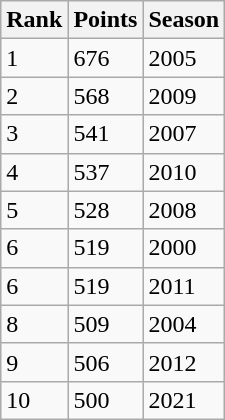<table class="wikitable" style="text-align:left;">
<tr>
<th>Rank</th>
<th>Points</th>
<th>Season</th>
</tr>
<tr>
<td>1</td>
<td style="text-align:left;">676</td>
<td>2005</td>
</tr>
<tr>
<td>2</td>
<td style="text-align:left;">568</td>
<td>2009</td>
</tr>
<tr>
<td>3</td>
<td style="text-align:left;">541</td>
<td>2007</td>
</tr>
<tr>
<td>4</td>
<td style="text-align:left;">537</td>
<td>2010</td>
</tr>
<tr>
<td>5</td>
<td style="text-align:left;">528</td>
<td>2008</td>
</tr>
<tr>
<td>6</td>
<td style="text-align:left;">519</td>
<td>2000</td>
</tr>
<tr>
<td>6</td>
<td style="text-align:left;">519</td>
<td>2011</td>
</tr>
<tr>
<td>8</td>
<td style="text-align:left;">509</td>
<td>2004</td>
</tr>
<tr>
<td>9</td>
<td style="text-align:left;">506</td>
<td>2012</td>
</tr>
<tr>
<td>10</td>
<td style="text-align:left;">500</td>
<td>2021</td>
</tr>
</table>
